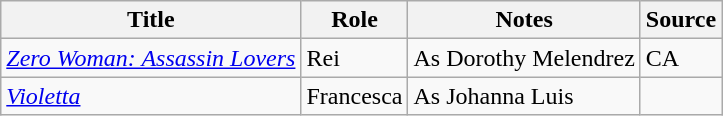<table class="wikitable sortable plainrowheaders">
<tr>
<th>Title</th>
<th>Role</th>
<th class="unsortable">Notes</th>
<th class="unsortable">Source</th>
</tr>
<tr>
<td><em><a href='#'>Zero Woman: Assassin Lovers</a></em></td>
<td>Rei</td>
<td>As Dorothy Melendrez</td>
<td>CA</td>
</tr>
<tr>
<td><em><a href='#'>Violetta</a></em></td>
<td>Francesca</td>
<td>As Johanna Luis</td>
<td></td>
</tr>
</table>
